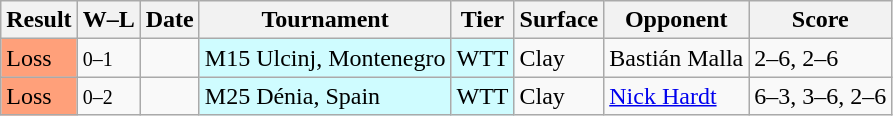<table class="sortable wikitable">
<tr>
<th>Result</th>
<th class="unsortable">W–L</th>
<th>Date</th>
<th>Tournament</th>
<th>Tier</th>
<th>Surface</th>
<th>Opponent</th>
<th class="unsortable">Score</th>
</tr>
<tr>
<td bgcolor=FFA07A>Loss</td>
<td><small>0–1</small></td>
<td></td>
<td style="background:#cffcff;">M15 Ulcinj, Montenegro</td>
<td style="background:#cffcff;">WTT</td>
<td>Clay</td>
<td> Bastián Malla</td>
<td>2–6, 2–6</td>
</tr>
<tr>
<td bgcolor=FFA07A>Loss</td>
<td><small>0–2</small></td>
<td></td>
<td style="background:#cffcff;">M25 Dénia, Spain</td>
<td style="background:#cffcff;">WTT</td>
<td>Clay</td>
<td> <a href='#'>Nick Hardt</a></td>
<td>6–3, 3–6, 2–6</td>
</tr>
</table>
